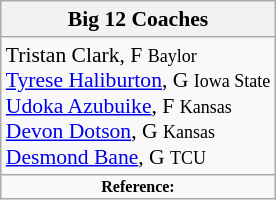<table class="wikitable" style="white-space:nowrap; font-size:90%;">
<tr>
<th>Big 12 Coaches</th>
</tr>
<tr ,>
<td>Tristan Clark, F <small>Baylor</small><br><a href='#'>Tyrese Haliburton</a>, G <small>Iowa State</small><br><a href='#'>Udoka Azubuike</a>, F <small>Kansas</small><br><a href='#'>Devon Dotson</a>, G <small>Kansas</small><br><a href='#'>Desmond Bane</a>, G <small>TCU</small></td>
</tr>
<tr>
<td colspan="4"  style="font-size:8pt; text-align:center;"><strong>Reference:</strong></td>
</tr>
</table>
